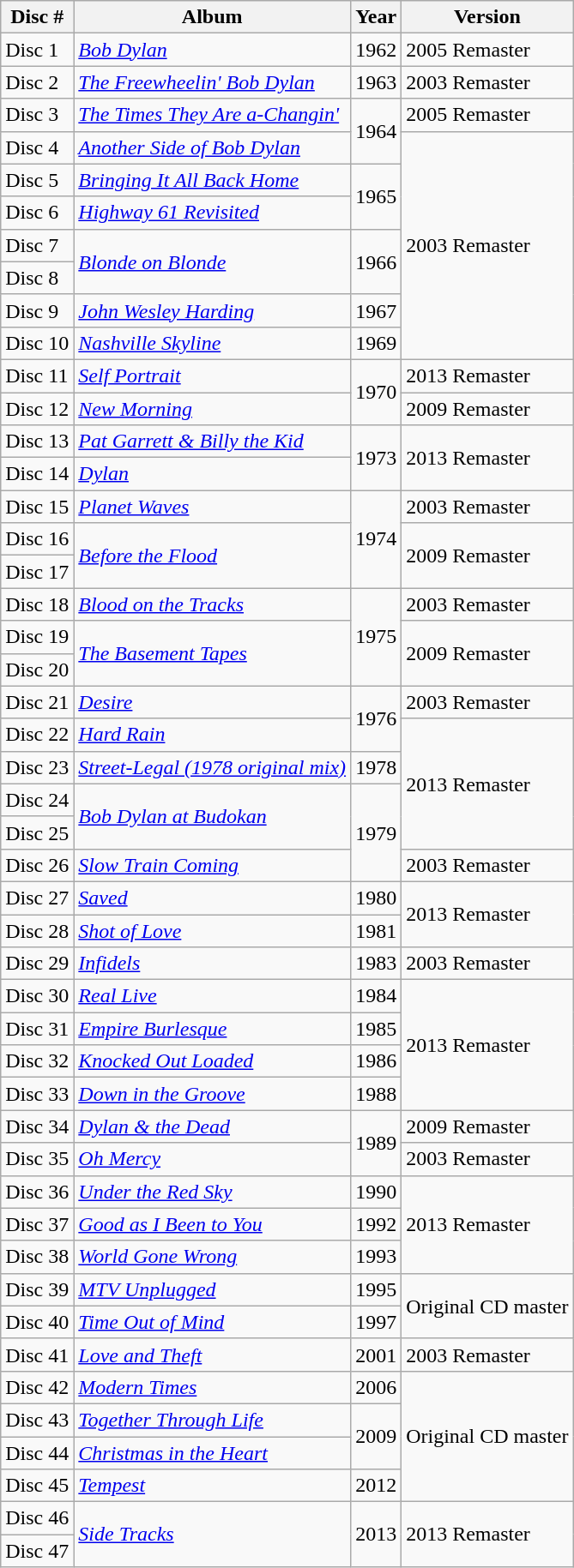<table class="wikitable">
<tr>
<th>Disc #</th>
<th>Album</th>
<th>Year</th>
<th>Version</th>
</tr>
<tr>
<td>Disc 1</td>
<td><em><a href='#'>Bob Dylan</a></em></td>
<td>1962</td>
<td>2005 Remaster</td>
</tr>
<tr>
<td>Disc 2</td>
<td><em><a href='#'>The Freewheelin' Bob Dylan</a></em></td>
<td>1963</td>
<td>2003 Remaster</td>
</tr>
<tr>
<td>Disc 3</td>
<td><em><a href='#'>The Times They Are a-Changin'</a></em></td>
<td rowspan=2>1964</td>
<td>2005 Remaster</td>
</tr>
<tr>
<td>Disc 4</td>
<td><em><a href='#'>Another Side of Bob Dylan</a></em></td>
<td rowspan=7>2003 Remaster</td>
</tr>
<tr>
<td>Disc 5</td>
<td><em><a href='#'>Bringing It All Back Home</a></em></td>
<td rowspan=2>1965</td>
</tr>
<tr>
<td>Disc 6</td>
<td><em><a href='#'>Highway 61 Revisited</a></em></td>
</tr>
<tr>
<td>Disc 7</td>
<td rowspan=2><em><a href='#'>Blonde on Blonde</a></em></td>
<td rowspan=2>1966</td>
</tr>
<tr>
<td>Disc 8</td>
</tr>
<tr>
<td>Disc 9</td>
<td><em><a href='#'>John Wesley Harding</a></em></td>
<td>1967</td>
</tr>
<tr>
<td>Disc 10</td>
<td><em><a href='#'>Nashville Skyline</a></em></td>
<td>1969</td>
</tr>
<tr>
<td>Disc 11</td>
<td><em><a href='#'>Self Portrait</a></em></td>
<td rowspan=2>1970</td>
<td>2013 Remaster</td>
</tr>
<tr>
<td>Disc 12</td>
<td><em><a href='#'>New Morning</a></em></td>
<td>2009 Remaster</td>
</tr>
<tr>
<td>Disc 13</td>
<td><em><a href='#'>Pat Garrett & Billy the Kid</a></em></td>
<td rowspan=2>1973</td>
<td rowspan=2>2013 Remaster</td>
</tr>
<tr>
<td>Disc 14</td>
<td><em><a href='#'>Dylan</a></em></td>
</tr>
<tr>
<td>Disc 15</td>
<td><em><a href='#'>Planet Waves</a></em></td>
<td rowspan=3>1974</td>
<td>2003 Remaster</td>
</tr>
<tr>
<td>Disc 16</td>
<td rowspan=2><em><a href='#'>Before the Flood</a></em></td>
<td rowspan=2>2009 Remaster</td>
</tr>
<tr>
<td>Disc 17</td>
</tr>
<tr>
<td>Disc 18</td>
<td><em><a href='#'>Blood on the Tracks</a></em></td>
<td rowspan=3>1975</td>
<td>2003 Remaster</td>
</tr>
<tr>
<td>Disc 19</td>
<td rowspan=2><em><a href='#'>The Basement Tapes</a></em></td>
<td rowspan=2>2009 Remaster</td>
</tr>
<tr>
<td>Disc 20</td>
</tr>
<tr>
<td>Disc 21</td>
<td><em><a href='#'>Desire</a></em></td>
<td rowspan=2>1976</td>
<td>2003 Remaster</td>
</tr>
<tr>
<td>Disc 22</td>
<td><em><a href='#'>Hard Rain</a></em></td>
<td rowspan=4>2013 Remaster</td>
</tr>
<tr>
<td>Disc 23</td>
<td><em><a href='#'>Street-Legal (1978 original mix)</a></em></td>
<td>1978</td>
</tr>
<tr>
<td>Disc 24</td>
<td rowspan=2><em><a href='#'>Bob Dylan at Budokan</a></em></td>
<td rowspan=3>1979</td>
</tr>
<tr>
<td>Disc 25</td>
</tr>
<tr>
<td>Disc 26</td>
<td><em><a href='#'>Slow Train Coming</a></em></td>
<td>2003 Remaster</td>
</tr>
<tr>
<td>Disc 27</td>
<td><em><a href='#'>Saved</a></em></td>
<td>1980</td>
<td rowspan=2>2013 Remaster</td>
</tr>
<tr>
<td>Disc 28</td>
<td><em><a href='#'>Shot of Love</a></em></td>
<td>1981</td>
</tr>
<tr>
<td>Disc 29</td>
<td><em><a href='#'>Infidels</a></em></td>
<td>1983</td>
<td>2003 Remaster</td>
</tr>
<tr>
<td>Disc 30</td>
<td><em><a href='#'>Real Live</a></em></td>
<td>1984</td>
<td rowspan=4>2013 Remaster</td>
</tr>
<tr>
<td>Disc 31</td>
<td><em><a href='#'>Empire Burlesque</a></em></td>
<td>1985</td>
</tr>
<tr>
<td>Disc 32</td>
<td><em><a href='#'>Knocked Out Loaded</a></em></td>
<td>1986</td>
</tr>
<tr>
<td>Disc 33</td>
<td><em><a href='#'>Down in the Groove</a></em></td>
<td>1988</td>
</tr>
<tr>
<td>Disc 34</td>
<td><em><a href='#'>Dylan & the Dead</a></em></td>
<td rowspan=2>1989</td>
<td>2009 Remaster</td>
</tr>
<tr>
<td>Disc 35</td>
<td><em><a href='#'>Oh Mercy</a></em></td>
<td>2003 Remaster</td>
</tr>
<tr>
<td>Disc 36</td>
<td><em><a href='#'>Under the Red Sky</a></em></td>
<td>1990</td>
<td rowspan=3>2013 Remaster</td>
</tr>
<tr>
<td>Disc 37</td>
<td><em><a href='#'>Good as I Been to You</a></em></td>
<td>1992</td>
</tr>
<tr>
<td>Disc 38</td>
<td><em><a href='#'>World Gone Wrong</a></em></td>
<td>1993</td>
</tr>
<tr>
<td>Disc 39</td>
<td><em><a href='#'>MTV Unplugged</a></em></td>
<td>1995</td>
<td rowspan=2>Original CD master</td>
</tr>
<tr>
<td>Disc 40</td>
<td><em><a href='#'>Time Out of Mind</a></em></td>
<td>1997</td>
</tr>
<tr>
<td>Disc 41</td>
<td><em><a href='#'>Love and Theft</a></em></td>
<td>2001</td>
<td>2003 Remaster</td>
</tr>
<tr>
<td>Disc 42</td>
<td><em><a href='#'>Modern Times</a></em></td>
<td>2006</td>
<td rowspan=4>Original CD master</td>
</tr>
<tr>
<td>Disc 43</td>
<td><em><a href='#'>Together Through Life</a></em></td>
<td rowspan=2>2009</td>
</tr>
<tr>
<td>Disc 44</td>
<td><em><a href='#'>Christmas in the Heart</a></em></td>
</tr>
<tr>
<td>Disc 45</td>
<td><em><a href='#'>Tempest</a></em></td>
<td>2012</td>
</tr>
<tr>
<td>Disc 46</td>
<td rowspan=2><em><a href='#'>Side Tracks</a></em></td>
<td rowspan=2>2013</td>
<td rowspan=2>2013 Remaster</td>
</tr>
<tr>
<td>Disc 47</td>
</tr>
</table>
